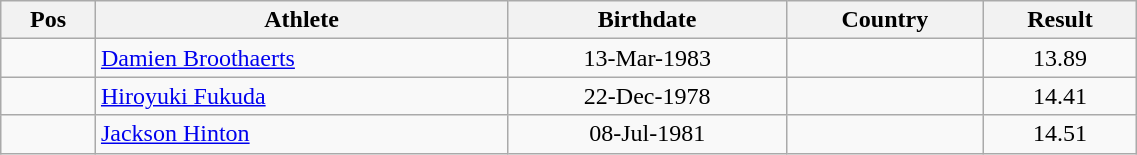<table class="wikitable"  style="text-align:center; width:60%;">
<tr>
<th>Pos</th>
<th>Athlete</th>
<th>Birthdate</th>
<th>Country</th>
<th>Result</th>
</tr>
<tr>
<td align=center></td>
<td align=left><a href='#'>Damien Broothaerts</a></td>
<td>13-Mar-1983</td>
<td align=left></td>
<td>13.89</td>
</tr>
<tr>
<td align=center></td>
<td align=left><a href='#'>Hiroyuki Fukuda</a></td>
<td>22-Dec-1978</td>
<td align=left></td>
<td>14.41</td>
</tr>
<tr>
<td align=center></td>
<td align=left><a href='#'>Jackson Hinton</a></td>
<td>08-Jul-1981</td>
<td align=left></td>
<td>14.51</td>
</tr>
</table>
